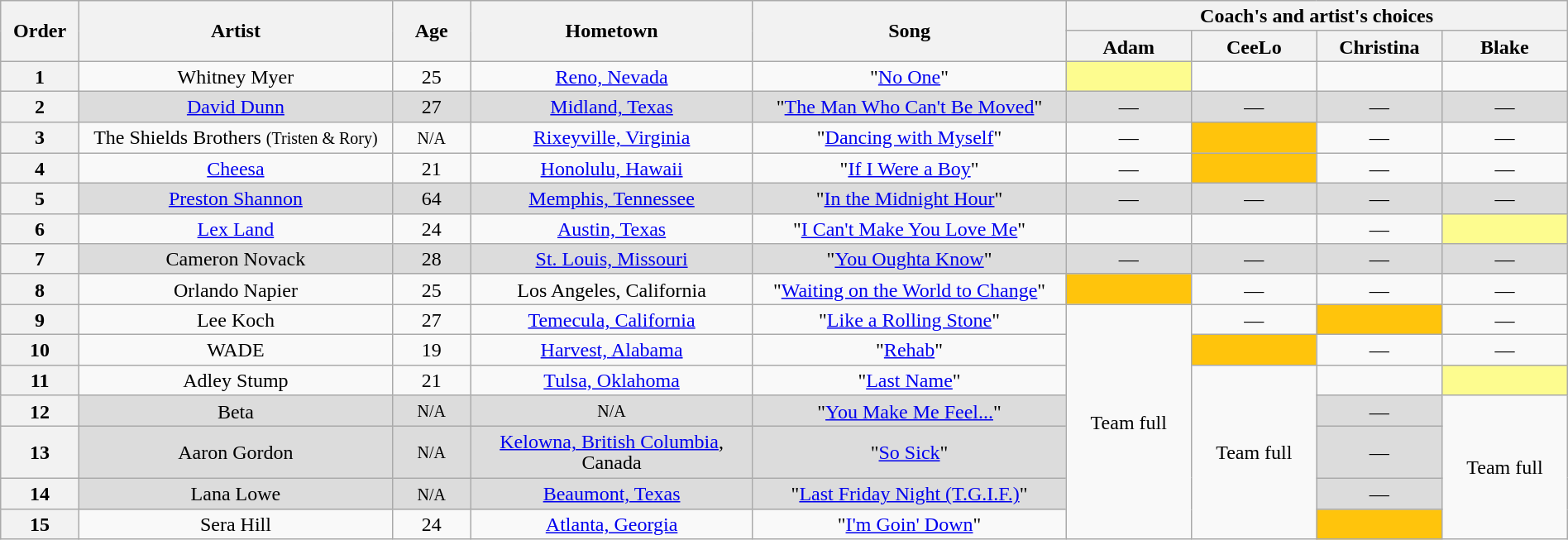<table class="wikitable" style="text-align:center; line-height:17px; width:100%;">
<tr>
<th scope="col" rowspan="2" style="width:5%;">Order</th>
<th scope="col" rowspan="2" style="width:20%;">Artist</th>
<th scope="col" rowspan="2" style="width:5%;">Age</th>
<th scope="col" rowspan="2" style="width:18%;">Hometown</th>
<th scope="col" rowspan="2" style="width:20%;">Song</th>
<th scope="col" colspan="4" style="width:32%;">Coach's and artist's choices</th>
</tr>
<tr>
<th style="width:8%;">Adam</th>
<th style="width:8%;">CeeLo</th>
<th style="width:8%;">Christina</th>
<th style="width:8%;">Blake</th>
</tr>
<tr>
<th>1</th>
<td>Whitney Myer</td>
<td>25</td>
<td><a href='#'>Reno, Nevada</a></td>
<td>"<a href='#'>No One</a>"</td>
<td style="background:#fdfc8f;"><strong></strong></td>
<td><strong></strong></td>
<td><strong></strong></td>
<td><strong></strong></td>
</tr>
<tr>
<th>2</th>
<td style="background:#DCDCDC;"><a href='#'>David Dunn</a></td>
<td style="background:#DCDCDC;">27</td>
<td style="background:#DCDCDC;"><a href='#'>Midland, Texas</a></td>
<td style="background:#DCDCDC;">"<a href='#'>The Man Who Can't Be Moved</a>"</td>
<td style="background:#DCDCDC;">—</td>
<td style="background:#DCDCDC;">—</td>
<td style="background:#DCDCDC;">—</td>
<td style="background:#DCDCDC;">—</td>
</tr>
<tr>
<th>3</th>
<td>The Shields Brothers <small>(Tristen & Rory)</small></td>
<td><small>N/A</small></td>
<td><a href='#'>Rixeyville, Virginia</a></td>
<td>"<a href='#'>Dancing with Myself</a>"</td>
<td>—</td>
<td style="background:#FFC40C;"><strong></strong></td>
<td>—</td>
<td>—</td>
</tr>
<tr>
<th>4</th>
<td><a href='#'>Cheesa</a></td>
<td>21</td>
<td><a href='#'>Honolulu, Hawaii</a></td>
<td>"<a href='#'>If I Were a Boy</a>"</td>
<td>—</td>
<td style="background:#FFC40C;"><strong></strong></td>
<td>—</td>
<td>—</td>
</tr>
<tr>
<th>5</th>
<td style="background:#DCDCDC;"><a href='#'>Preston Shannon</a></td>
<td style="background:#DCDCDC;">64</td>
<td style="background:#DCDCDC;"><a href='#'>Memphis, Tennessee</a></td>
<td style="background:#DCDCDC;">"<a href='#'>In the Midnight Hour</a>"</td>
<td style="background:#DCDCDC;">—</td>
<td style="background:#DCDCDC;">—</td>
<td style="background:#DCDCDC;">—</td>
<td style="background:#DCDCDC;">—</td>
</tr>
<tr>
<th>6</th>
<td><a href='#'>Lex Land</a></td>
<td>24</td>
<td><a href='#'>Austin, Texas</a></td>
<td>"<a href='#'>I Can't Make You Love Me</a>"</td>
<td><strong></strong></td>
<td><strong></strong></td>
<td>—</td>
<td style="background:#fdfc8f;"><strong></strong></td>
</tr>
<tr>
<th>7</th>
<td style="background:#DCDCDC;">Cameron Novack</td>
<td style="background:#DCDCDC;">28</td>
<td style="background:#DCDCDC;"><a href='#'>St. Louis, Missouri</a></td>
<td style="background:#DCDCDC;">"<a href='#'>You Oughta Know</a>"</td>
<td style="background:#DCDCDC;">—</td>
<td style="background:#DCDCDC;">—</td>
<td style="background:#DCDCDC;">—</td>
<td style="background:#DCDCDC;">—</td>
</tr>
<tr>
<th>8</th>
<td>Orlando Napier</td>
<td>25</td>
<td>Los Angeles, California</td>
<td>"<a href='#'>Waiting on the World to Change</a>"</td>
<td style="background:#FFC40C;"><strong></strong></td>
<td>—</td>
<td>—</td>
<td>—</td>
</tr>
<tr>
<th>9</th>
<td>Lee Koch</td>
<td>27</td>
<td><a href='#'>Temecula, California</a></td>
<td>"<a href='#'>Like a Rolling Stone</a>"</td>
<td rowspan= 7>Team full</td>
<td>—</td>
<td style="background:#FFC40C;"><strong></strong></td>
<td>—</td>
</tr>
<tr>
<th>10</th>
<td>WADE</td>
<td>19</td>
<td><a href='#'>Harvest, Alabama</a></td>
<td>"<a href='#'>Rehab</a>"</td>
<td style="background:#FFC40C;"><strong></strong></td>
<td>—</td>
<td>—</td>
</tr>
<tr>
<th>11</th>
<td>Adley Stump</td>
<td>21</td>
<td><a href='#'>Tulsa, Oklahoma</a></td>
<td>"<a href='#'>Last Name</a>"</td>
<td rowspan= 5>Team full</td>
<td><strong></strong></td>
<td style="background:#fdfc8f;"><strong></strong></td>
</tr>
<tr>
<th>12</th>
<td style="background:#DCDCDC;">Beta</td>
<td style="background:#DCDCDC;"><small>N/A</small></td>
<td style="background:#DCDCDC;"><small>N/A</small></td>
<td style="background:#DCDCDC;">"<a href='#'>You Make Me Feel...</a>"</td>
<td style="background:#DCDCDC;">—</td>
<td rowspan= 4>Team full</td>
</tr>
<tr>
<th>13</th>
<td style="background:#DCDCDC;">Aaron Gordon</td>
<td style="background:#DCDCDC;"><small>N/A</small></td>
<td style="background:#DCDCDC;"><a href='#'>Kelowna, British Columbia</a>, Canada</td>
<td style="background:#DCDCDC;">"<a href='#'>So Sick</a>"</td>
<td style="background:#DCDCDC;">—</td>
</tr>
<tr>
<th>14</th>
<td style="background:#DCDCDC;">Lana Lowe</td>
<td style="background:#DCDCDC;"><small>N/A</small></td>
<td style="background:#DCDCDC;"><a href='#'>Beaumont, Texas</a></td>
<td style="background:#DCDCDC;">"<a href='#'>Last Friday Night (T.G.I.F.)</a>"</td>
<td style="background:#DCDCDC;">—</td>
</tr>
<tr>
<th>15</th>
<td>Sera Hill</td>
<td>24</td>
<td><a href='#'>Atlanta, Georgia</a></td>
<td>"<a href='#'>I'm Goin' Down</a>"</td>
<td style="background:#FFC40C;"><strong></strong></td>
</tr>
</table>
